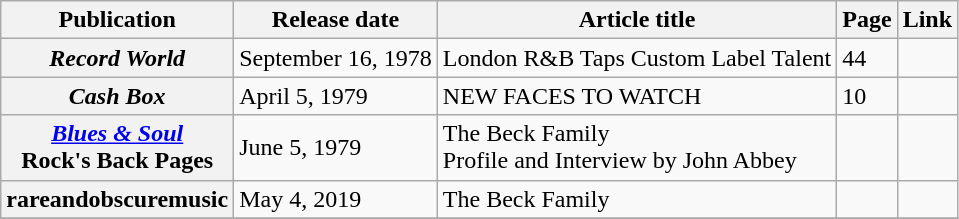<table class="wikitable plainrowheaders sortable">
<tr>
<th scope="col">Publication</th>
<th scope="col">Release date</th>
<th scope="col">Article title</th>
<th scope="col">Page</th>
<th scope="col">Link</th>
</tr>
<tr>
<th scope="row"><em>Record World</em></th>
<td>September 16, 1978</td>
<td>London R&B Taps Custom Label Talent</td>
<td>44</td>
<td></td>
</tr>
<tr>
<th scope="row"><em>Cash Box</em></th>
<td>April 5, 1979</td>
<td>NEW FACES TO WATCH</td>
<td>10</td>
<td></td>
</tr>
<tr>
<th scope="row"><em><a href='#'>Blues & Soul</a></em><br>Rock's Back Pages</th>
<td>June 5, 1979</td>
<td>The Beck Family<br>Profile and Interview by John Abbey</td>
<td></td>
<td></td>
</tr>
<tr>
<th scope="row">rareandobscuremusic</th>
<td>May 4, 2019</td>
<td>The Beck Family</td>
<td></td>
<td></td>
</tr>
<tr>
</tr>
</table>
